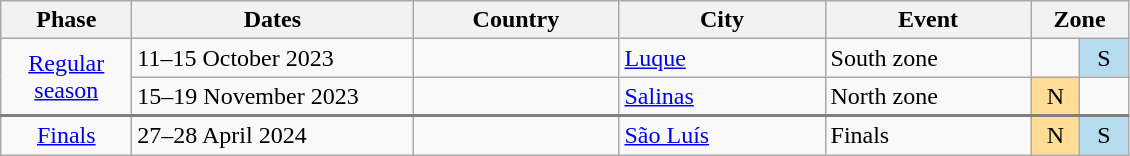<table class="wikitable">
<tr>
<th width=80>Phase</th>
<th width="180">Dates</th>
<th width="130">Country</th>
<th width="130">City</th>
<th width="130">Event</th>
<th colspan=2 width=50>Zone</th>
</tr>
<tr>
<td style="border-bottom: 2px solid grey" rowspan=2 align=center><a href='#'>Regular<br>season</a></td>
<td>11–15 October 2023</td>
<td></td>
<td><a href='#'>Luque</a></td>
<td>South zone</td>
<td></td>
<td bgcolor=#b4dced align=center width=25>S</td>
</tr>
<tr style="border-bottom: 2px solid grey">
<td>15–19 November 2023</td>
<td></td>
<td><a href='#'>Salinas</a></td>
<td>North zone</td>
<td bgcolor=#ffdd96 align=center width=25>N</td>
<td></td>
</tr>
<tr>
<td align=center><a href='#'>Finals</a></td>
<td>27–28 April 2024</td>
<td></td>
<td><a href='#'>São Luís</a></td>
<td>Finals</td>
<td bgcolor=#ffdd96 align=center>N</td>
<td bgcolor=#b4dced align=center>S</td>
</tr>
</table>
